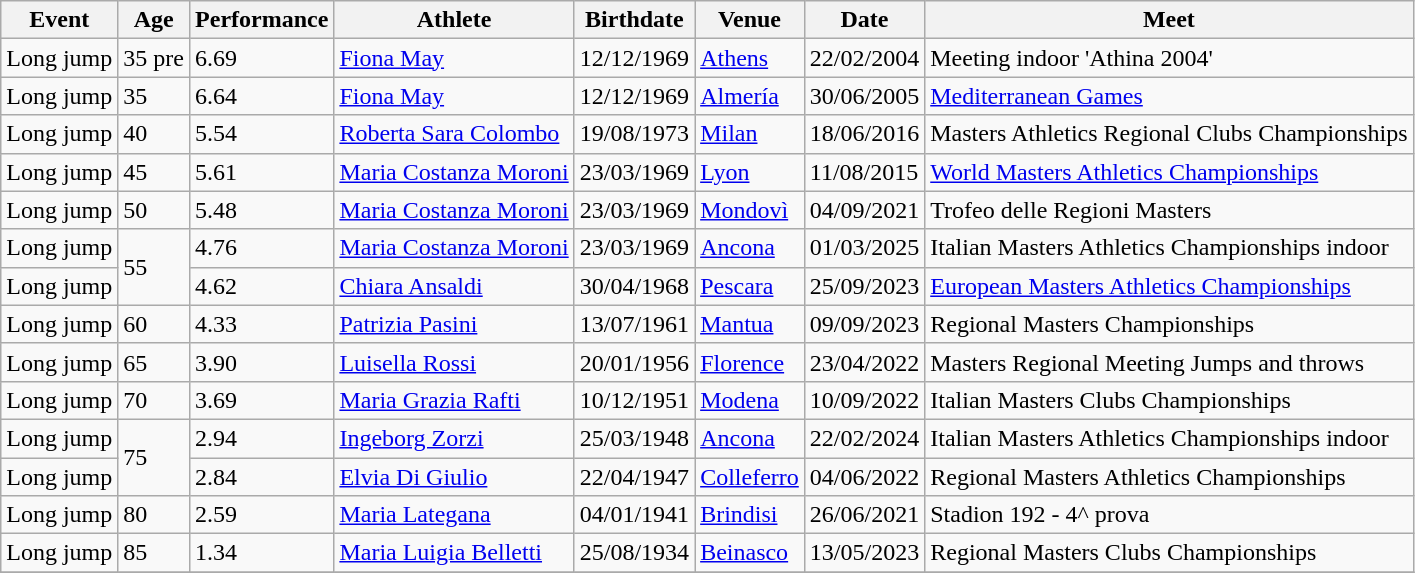<table class="wikitable" width= style="font-size:90%; text-align:center">
<tr>
<th>Event</th>
<th>Age</th>
<th>Performance</th>
<th>Athlete</th>
<th>Birthdate</th>
<th>Venue</th>
<th>Date</th>
<th>Meet</th>
</tr>
<tr>
<td>Long jump</td>
<td>35 pre</td>
<td>6.69 </td>
<td align=left><a href='#'>Fiona May</a></td>
<td>12/12/1969</td>
<td align=left><a href='#'>Athens</a></td>
<td>22/02/2004</td>
<td>Meeting indoor 'Athina 2004'</td>
</tr>
<tr>
<td>Long jump</td>
<td>35</td>
<td>6.64 </td>
<td align=left><a href='#'>Fiona May</a></td>
<td>12/12/1969</td>
<td align=left><a href='#'>Almería</a></td>
<td>30/06/2005</td>
<td><a href='#'>Mediterranean Games</a></td>
</tr>
<tr>
<td>Long jump</td>
<td>40</td>
<td>5.54 </td>
<td align=left><a href='#'>Roberta Sara Colombo</a></td>
<td>19/08/1973</td>
<td align=left><a href='#'>Milan</a></td>
<td>18/06/2016</td>
<td>Masters Athletics Regional Clubs Championships</td>
</tr>
<tr>
<td>Long jump</td>
<td>45</td>
<td>5.61 </td>
<td align=left><a href='#'>Maria Costanza Moroni</a></td>
<td>23/03/1969</td>
<td align=left><a href='#'>Lyon</a></td>
<td>11/08/2015</td>
<td><a href='#'>World Masters Athletics Championships</a></td>
</tr>
<tr>
<td>Long jump</td>
<td>50</td>
<td>5.48 </td>
<td align=left><a href='#'>Maria Costanza Moroni</a></td>
<td>23/03/1969</td>
<td align=left><a href='#'>Mondovì</a></td>
<td>04/09/2021</td>
<td>Trofeo delle Regioni Masters</td>
</tr>
<tr>
<td>Long jump</td>
<td rowspan=2>55</td>
<td>4.76 </td>
<td align=left><a href='#'>Maria Costanza Moroni</a></td>
<td>23/03/1969</td>
<td align=left><a href='#'>Ancona</a></td>
<td>01/03/2025</td>
<td>Italian Masters Athletics Championships indoor</td>
</tr>
<tr>
<td>Long jump</td>
<td>4.62 </td>
<td align=left><a href='#'>Chiara Ansaldi</a></td>
<td>30/04/1968</td>
<td align=left><a href='#'>Pescara</a></td>
<td>25/09/2023</td>
<td><a href='#'>European Masters Athletics Championships</a></td>
</tr>
<tr>
<td>Long jump</td>
<td>60</td>
<td>4.33 </td>
<td align=left><a href='#'>Patrizia Pasini</a></td>
<td>13/07/1961</td>
<td align=left><a href='#'>Mantua</a></td>
<td>09/09/2023</td>
<td>Regional Masters Championships</td>
</tr>
<tr>
<td>Long jump</td>
<td>65</td>
<td>3.90 </td>
<td align=left><a href='#'>Luisella Rossi</a></td>
<td>20/01/1956</td>
<td align=left><a href='#'>Florence</a></td>
<td>23/04/2022</td>
<td>Masters Regional Meeting Jumps and throws</td>
</tr>
<tr>
<td>Long jump</td>
<td>70</td>
<td>3.69 </td>
<td align=left><a href='#'>Maria Grazia Rafti</a></td>
<td>10/12/1951</td>
<td align=left><a href='#'>Modena</a></td>
<td>10/09/2022</td>
<td>Italian Masters Clubs Championships</td>
</tr>
<tr>
<td>Long jump</td>
<td rowspan=2>75</td>
<td>2.94 </td>
<td align=left><a href='#'>Ingeborg Zorzi</a></td>
<td>25/03/1948</td>
<td align=left><a href='#'>Ancona</a></td>
<td>22/02/2024</td>
<td>Italian Masters  Athletics Championships indoor</td>
</tr>
<tr>
<td>Long jump</td>
<td>2.84 </td>
<td align=left><a href='#'>Elvia Di Giulio</a></td>
<td>22/04/1947</td>
<td align=left><a href='#'>Colleferro</a></td>
<td>04/06/2022</td>
<td>Regional Masters Athletics Championships</td>
</tr>
<tr>
<td>Long jump</td>
<td>80</td>
<td>2.59 </td>
<td align=left><a href='#'>Maria Lategana</a></td>
<td>04/01/1941</td>
<td align=left><a href='#'>Brindisi</a></td>
<td>26/06/2021</td>
<td>Stadion 192 - 4^ prova</td>
</tr>
<tr>
<td>Long jump</td>
<td>85</td>
<td>1.34 </td>
<td align=left><a href='#'>Maria Luigia Belletti</a></td>
<td>25/08/1934</td>
<td align=left><a href='#'>Beinasco</a></td>
<td>13/05/2023</td>
<td>Regional Masters  Clubs Championships</td>
</tr>
<tr>
</tr>
</table>
